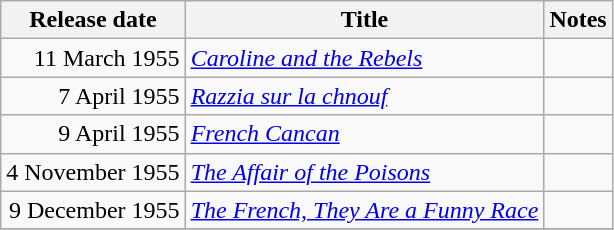<table class="wikitable sortable">
<tr>
<th scope="col">Release date</th>
<th>Title</th>
<th>Notes</th>
</tr>
<tr>
<td style="text-align:right;">11 March 1955</td>
<td><em><a href='#'>Caroline and the Rebels</a></em></td>
<td></td>
</tr>
<tr>
<td style="text-align:right;">7 April 1955</td>
<td><em><a href='#'>Razzia sur la chnouf</a></em></td>
<td></td>
</tr>
<tr>
<td style="text-align:right;">9 April 1955</td>
<td><em><a href='#'>French Cancan</a></em></td>
<td></td>
</tr>
<tr>
<td style="text-align:right;">4 November 1955</td>
<td><em><a href='#'>The Affair of the Poisons</a></em></td>
<td></td>
</tr>
<tr>
<td style="text-align:right;">9 December 1955</td>
<td><em><a href='#'>The French, They Are a Funny Race</a></em></td>
<td></td>
</tr>
<tr>
</tr>
</table>
